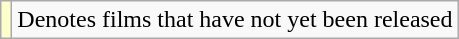<table class="wikitable sortable">
<tr>
<td style="background:#ffc;"></td>
<td>Denotes films that have not yet been released</td>
</tr>
</table>
